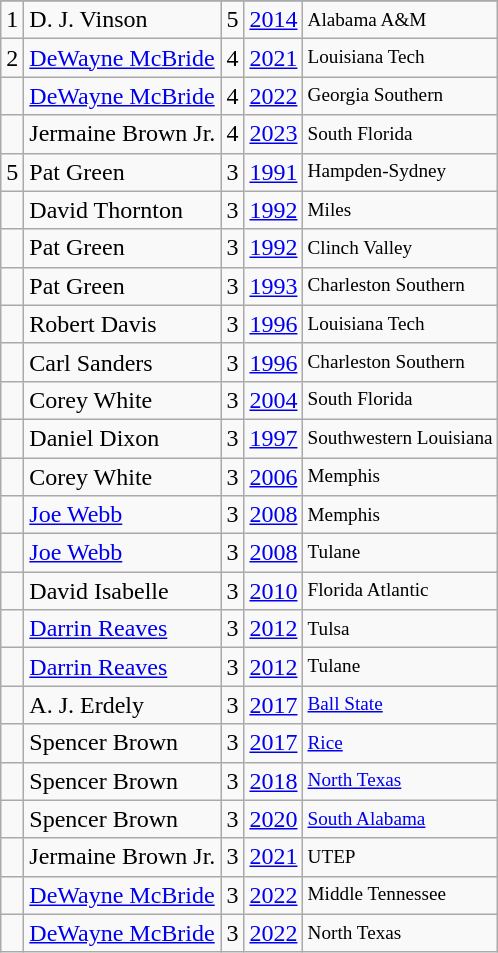<table class="wikitable">
<tr>
</tr>
<tr>
<td>1</td>
<td>D. J. Vinson</td>
<td>5</td>
<td><a href='#'>2014</a></td>
<td style="font-size:80%;">Alabama A&M</td>
</tr>
<tr>
<td>2</td>
<td><a href='#'>DeWayne McBride</a></td>
<td>4</td>
<td><a href='#'>2021</a></td>
<td style="font-size:80%;">Louisiana Tech</td>
</tr>
<tr>
<td></td>
<td><a href='#'>DeWayne McBride</a></td>
<td>4</td>
<td><a href='#'>2022</a></td>
<td style="font-size:80%;">Georgia Southern</td>
</tr>
<tr>
<td></td>
<td>Jermaine Brown Jr.</td>
<td>4</td>
<td><a href='#'>2023</a></td>
<td style="font-size:80%;">South Florida</td>
</tr>
<tr>
<td>5</td>
<td>Pat Green</td>
<td>3</td>
<td><a href='#'>1991</a></td>
<td style="font-size:80%;">Hampden-Sydney</td>
</tr>
<tr>
<td></td>
<td>David Thornton</td>
<td>3</td>
<td><a href='#'>1992</a></td>
<td style="font-size:80%;">Miles</td>
</tr>
<tr>
<td></td>
<td>Pat Green</td>
<td>3</td>
<td><a href='#'>1992</a></td>
<td style="font-size:80%;">Clinch Valley</td>
</tr>
<tr>
<td></td>
<td>Pat Green</td>
<td>3</td>
<td><a href='#'>1993</a></td>
<td style="font-size:80%;">Charleston Southern</td>
</tr>
<tr>
<td></td>
<td>Robert Davis</td>
<td>3</td>
<td><a href='#'>1996</a></td>
<td style="font-size:80%;">Louisiana Tech</td>
</tr>
<tr>
<td></td>
<td>Carl Sanders</td>
<td>3</td>
<td><a href='#'>1996</a></td>
<td style="font-size:80%;">Charleston Southern</td>
</tr>
<tr>
<td></td>
<td>Corey White</td>
<td>3</td>
<td><a href='#'>2004</a></td>
<td style="font-size:80%;">South Florida</td>
</tr>
<tr>
<td></td>
<td>Daniel Dixon</td>
<td>3</td>
<td><a href='#'>1997</a></td>
<td style="font-size:80%;">Southwestern Louisiana</td>
</tr>
<tr>
<td></td>
<td>Corey White</td>
<td>3</td>
<td><a href='#'>2006</a></td>
<td style="font-size:80%;">Memphis</td>
</tr>
<tr>
<td></td>
<td><a href='#'>Joe Webb</a></td>
<td>3</td>
<td><a href='#'>2008</a></td>
<td style="font-size:80%;">Memphis</td>
</tr>
<tr>
<td></td>
<td><a href='#'>Joe Webb</a></td>
<td>3</td>
<td><a href='#'>2008</a></td>
<td style="font-size:80%;">Tulane</td>
</tr>
<tr>
<td></td>
<td>David Isabelle</td>
<td>3</td>
<td><a href='#'>2010</a></td>
<td style="font-size:80%;">Florida Atlantic</td>
</tr>
<tr>
<td></td>
<td><a href='#'>Darrin Reaves</a></td>
<td>3</td>
<td><a href='#'>2012</a></td>
<td style="font-size:80%;">Tulsa</td>
</tr>
<tr>
<td></td>
<td><a href='#'>Darrin Reaves</a></td>
<td>3</td>
<td><a href='#'>2012</a></td>
<td style="font-size:80%;">Tulane</td>
</tr>
<tr>
<td></td>
<td>A. J. Erdely</td>
<td>3</td>
<td><a href='#'>2017</a></td>
<td style="font-size:80%;"><a href='#'>Ball State</a></td>
</tr>
<tr>
<td></td>
<td>Spencer Brown</td>
<td>3</td>
<td><a href='#'>2017</a></td>
<td style="font-size:80%;"><a href='#'>Rice</a></td>
</tr>
<tr>
<td></td>
<td>Spencer Brown</td>
<td>3</td>
<td><a href='#'>2018</a></td>
<td style="font-size:80%;"><a href='#'>North Texas</a></td>
</tr>
<tr>
<td></td>
<td>Spencer Brown</td>
<td>3</td>
<td><a href='#'>2020</a></td>
<td style="font-size:80%;"><a href='#'>South Alabama</a></td>
</tr>
<tr>
<td></td>
<td>Jermaine Brown Jr.</td>
<td>3</td>
<td><a href='#'>2021</a></td>
<td style="font-size:80%;">UTEP</td>
</tr>
<tr>
<td></td>
<td><a href='#'>DeWayne McBride</a></td>
<td>3</td>
<td><a href='#'>2022</a></td>
<td style="font-size:80%;">Middle Tennessee</td>
</tr>
<tr>
<td></td>
<td><a href='#'>DeWayne McBride</a></td>
<td>3</td>
<td><a href='#'>2022</a></td>
<td style="font-size:80%;">North Texas</td>
</tr>
</table>
